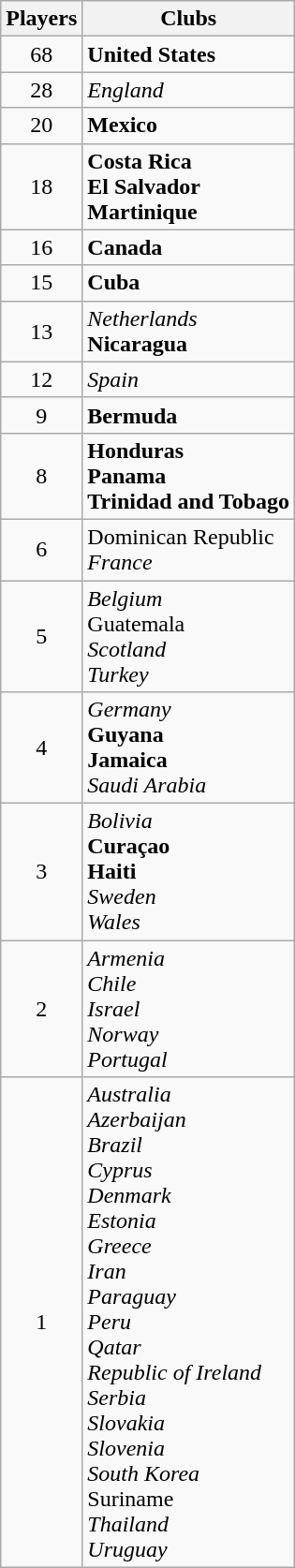<table class="wikitable">
<tr>
<th>Players</th>
<th>Clubs</th>
</tr>
<tr>
<td align=center>68</td>
<td> <strong>United States</strong></td>
</tr>
<tr>
<td align=center>28</td>
<td> <em>England</em></td>
</tr>
<tr>
<td align=center>20</td>
<td> <strong>Mexico</strong></td>
</tr>
<tr>
<td align=center>18</td>
<td> <strong>Costa Rica</strong><br> <strong>El Salvador</strong><br> <strong>Martinique</strong></td>
</tr>
<tr>
<td align=center>16</td>
<td> <strong>Canada</strong></td>
</tr>
<tr>
<td align=center>15</td>
<td> <strong>Cuba</strong></td>
</tr>
<tr>
<td align=center>13</td>
<td> <em>Netherlands</em><br> <strong>Nicaragua</strong></td>
</tr>
<tr>
<td align=center>12</td>
<td> <em>Spain</em></td>
</tr>
<tr>
<td align=center>9</td>
<td> <strong>Bermuda</strong></td>
</tr>
<tr>
<td align=center>8</td>
<td> <strong>Honduras</strong><br> <strong>Panama</strong><br> <strong>Trinidad and Tobago</strong></td>
</tr>
<tr>
<td align=center>6</td>
<td> Dominican Republic<br> <em>France</em></td>
</tr>
<tr>
<td align=center>5</td>
<td> <em>Belgium</em><br> Guatemala<br> <em>Scotland</em><br> <em>Turkey</em></td>
</tr>
<tr>
<td align=center>4</td>
<td> <em>Germany</em><br> <strong>Guyana</strong><br> <strong>Jamaica</strong><br> <em>Saudi Arabia</em></td>
</tr>
<tr>
<td align=center>3</td>
<td> <em>Bolivia</em><br> <strong>Curaçao</strong><br> <strong>Haiti</strong><br> <em>Sweden</em><br> <em>Wales</em></td>
</tr>
<tr>
<td align=center>2</td>
<td> <em>Armenia</em><br> <em>Chile</em><br> <em>Israel</em><br> <em>Norway</em><br> <em>Portugal</em></td>
</tr>
<tr>
<td align=center>1</td>
<td> <em>Australia</em><br> <em>Azerbaijan</em><br> <em>Brazil</em><br> <em>Cyprus</em><br> <em>Denmark</em><br> <em>Estonia</em><br> <em>Greece</em><br> <em>Iran</em><br> <em>Paraguay</em><br> <em>Peru</em><br> <em>Qatar</em><br> <em>Republic of Ireland</em><br> <em>Serbia</em><br> <em>Slovakia</em><br> <em>Slovenia</em><br> <em>South Korea</em><br> Suriname<br> <em>Thailand</em><br> <em>Uruguay</em></td>
</tr>
</table>
